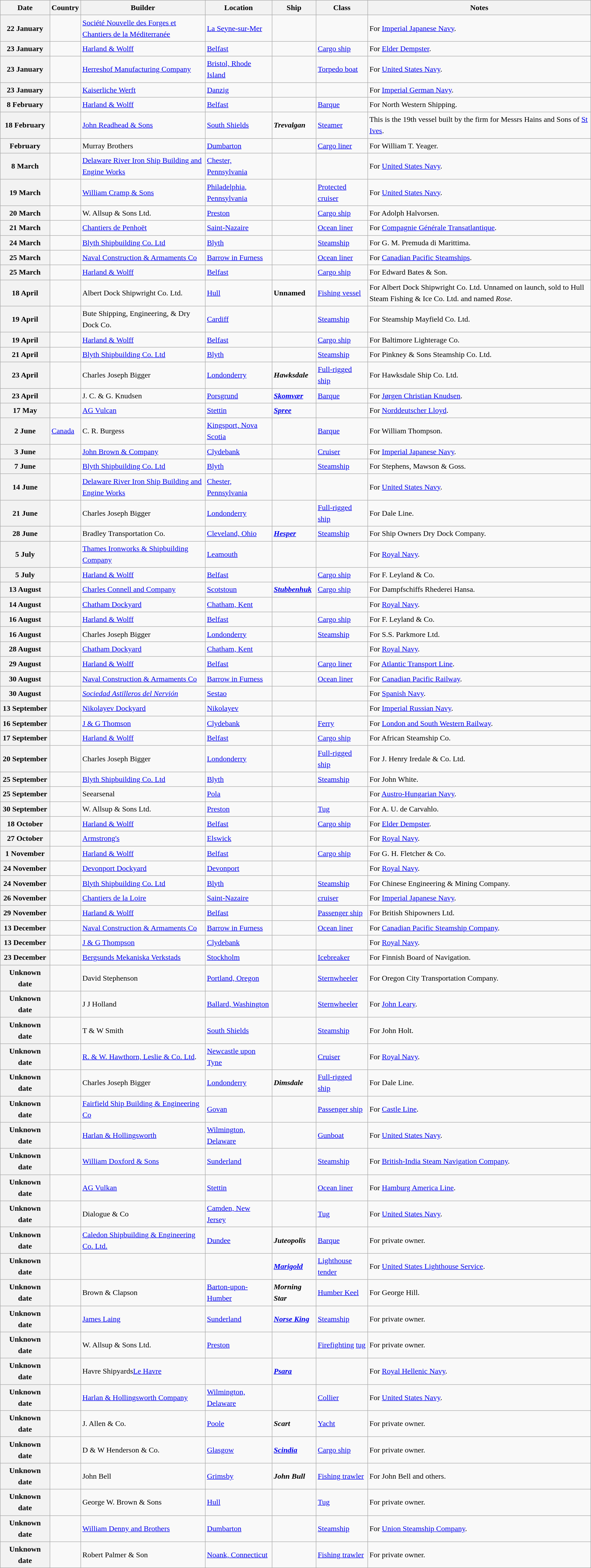<table class="wikitable sortable" style="font-size:1.00em; line-height:1.5em;">
<tr>
<th>Date</th>
<th>Country</th>
<th>Builder</th>
<th>Location</th>
<th>Ship</th>
<th>Class</th>
<th>Notes</th>
</tr>
<tr ---->
<th>22 January</th>
<td></td>
<td><a href='#'>Société Nouvelle des Forges et Chantiers de la Méditerranée</a></td>
<td><a href='#'>La Seyne-sur-Mer</a></td>
<td><strong></strong></td>
<td></td>
<td>For <a href='#'>Imperial Japanese Navy</a>.</td>
</tr>
<tr ---->
<th>23 January</th>
<td></td>
<td><a href='#'>Harland & Wolff</a></td>
<td><a href='#'>Belfast</a></td>
<td><strong></strong></td>
<td><a href='#'>Cargo ship</a></td>
<td>For <a href='#'>Elder Dempster</a>.</td>
</tr>
<tr ---->
<th>23 January</th>
<td></td>
<td><a href='#'>Herreshof Manufacturing Company</a></td>
<td><a href='#'>Bristol, Rhode Island</a></td>
<td><strong></strong></td>
<td><a href='#'>Torpedo boat</a></td>
<td>For <a href='#'>United States Navy</a>.</td>
</tr>
<tr ---->
<th>23 January</th>
<td></td>
<td><a href='#'>Kaiserliche Werft</a></td>
<td><a href='#'>Danzig</a></td>
<td><strong></strong></td>
<td></td>
<td>For <a href='#'>Imperial German Navy</a>.</td>
</tr>
<tr ---->
<th>8 February</th>
<td></td>
<td><a href='#'>Harland & Wolff</a></td>
<td><a href='#'>Belfast</a></td>
<td><strong></strong></td>
<td><a href='#'>Barque</a></td>
<td>For North Western Shipping.</td>
</tr>
<tr ---->
<th>18 February</th>
<td></td>
<td><a href='#'>John Readhead & Sons</a></td>
<td><a href='#'>South Shields</a></td>
<td><strong><em>Trevalgan</em></strong></td>
<td><a href='#'>Steamer</a></td>
<td>This is the 19th vessel built by the firm for Messrs Hains and Sons of <a href='#'>St Ives</a>.</td>
</tr>
<tr ---->
<th>February</th>
<td></td>
<td>Murray Brothers</td>
<td><a href='#'>Dumbarton</a></td>
<td><strong></strong></td>
<td><a href='#'>Cargo liner</a></td>
<td>For William T. Yeager.</td>
</tr>
<tr ---->
<th>8 March</th>
<td></td>
<td><a href='#'>Delaware River Iron Ship Building and Engine Works</a></td>
<td><a href='#'>Chester, Pennsylvania</a></td>
<td><strong></strong></td>
<td></td>
<td>For <a href='#'>United States Navy</a>.</td>
</tr>
<tr ---->
<th>19 March</th>
<td></td>
<td><a href='#'>William Cramp & Sons</a></td>
<td><a href='#'>Philadelphia, Pennsylvania</a></td>
<td><strong></strong></td>
<td><a href='#'>Protected cruiser</a></td>
<td>For <a href='#'>United States Navy</a>.</td>
</tr>
<tr ---->
<th>20 March</th>
<td></td>
<td>W. Allsup & Sons Ltd.</td>
<td><a href='#'>Preston</a></td>
<td><strong></strong></td>
<td><a href='#'>Cargo ship</a></td>
<td>For Adolph Halvorsen.</td>
</tr>
<tr ---->
<th>21 March</th>
<td></td>
<td><a href='#'>Chantiers de Penhoët</a></td>
<td><a href='#'>Saint-Nazaire</a></td>
<td><strong></strong></td>
<td><a href='#'>Ocean liner</a></td>
<td>For <a href='#'>Compagnie Générale Transatlantique</a>.</td>
</tr>
<tr ---->
<th>24 March</th>
<td></td>
<td><a href='#'>Blyth Shipbuilding Co. Ltd</a></td>
<td><a href='#'>Blyth</a></td>
<td><strong></strong></td>
<td><a href='#'>Steamship</a></td>
<td>For G. M. Premuda di Marittima.</td>
</tr>
<tr ---->
<th>25 March</th>
<td></td>
<td><a href='#'>Naval Construction & Armaments Co</a></td>
<td><a href='#'>Barrow in Furness</a></td>
<td><strong></strong></td>
<td><a href='#'>Ocean liner</a></td>
<td>For <a href='#'>Canadian Pacific Steamships</a>.</td>
</tr>
<tr ---->
<th>25 March</th>
<td></td>
<td><a href='#'>Harland & Wolff</a></td>
<td><a href='#'>Belfast</a></td>
<td><strong></strong></td>
<td><a href='#'>Cargo ship</a></td>
<td>For Edward Bates & Son.</td>
</tr>
<tr ---->
<th>18 April</th>
<td></td>
<td>Albert Dock Shipwright Co. Ltd.</td>
<td><a href='#'>Hull</a></td>
<td><strong>Unnamed</strong></td>
<td><a href='#'>Fishing vessel</a></td>
<td>For Albert Dock Shipwright Co. Ltd. Unnamed on launch, sold to Hull Steam Fishing & Ice Co. Ltd. and named <em>Rose</em>.</td>
</tr>
<tr --->
<th>19 April</th>
<td></td>
<td>Bute Shipping, Engineering, & Dry Dock Co.</td>
<td><a href='#'>Cardiff</a></td>
<td><strong></strong></td>
<td><a href='#'>Steamship</a></td>
<td>For Steamship Mayfield Co. Ltd.</td>
</tr>
<tr ---->
<th>19 April</th>
<td></td>
<td><a href='#'>Harland & Wolff</a></td>
<td><a href='#'>Belfast</a></td>
<td><strong></strong></td>
<td><a href='#'>Cargo ship</a></td>
<td>For Baltimore Lighterage Co.</td>
</tr>
<tr ---->
<th>21 April</th>
<td></td>
<td><a href='#'>Blyth Shipbuilding Co. Ltd</a></td>
<td><a href='#'>Blyth</a></td>
<td><strong></strong></td>
<td><a href='#'>Steamship</a></td>
<td>For Pinkney & Sons Steamship Co. Ltd.</td>
</tr>
<tr ---->
<th>23 April</th>
<td></td>
<td>Charles Joseph Bigger</td>
<td><a href='#'>Londonderry</a></td>
<td><strong><em>Hawksdale</em></strong></td>
<td><a href='#'>Full-rigged ship</a></td>
<td>For Hawksdale Ship Co. Ltd.</td>
</tr>
<tr ---->
<th>23 April</th>
<td></td>
<td>J. C. & G. Knudsen</td>
<td><a href='#'>Porsgrund</a></td>
<td><strong><a href='#'><em>Skomvær</em></a></strong></td>
<td><a href='#'>Barque</a></td>
<td>For <a href='#'>Jørgen Christian Knudsen</a>.</td>
</tr>
<tr ---->
<th>17 May</th>
<td></td>
<td><a href='#'>AG Vulcan</a></td>
<td><a href='#'>Stettin</a></td>
<td><strong><a href='#'><em>Spree</em></a></strong></td>
<td></td>
<td>For <a href='#'>Norddeutscher Lloyd</a>.</td>
</tr>
<tr ---->
<th>2 June</th>
<td> <a href='#'>Canada</a></td>
<td>C. R. Burgess</td>
<td><a href='#'>Kingsport, Nova Scotia</a></td>
<td><strong></strong></td>
<td><a href='#'>Barque</a></td>
<td>For William Thompson.</td>
</tr>
<tr ---->
<th>3 June</th>
<td></td>
<td><a href='#'>John Brown & Company</a></td>
<td><a href='#'>Clydebank</a></td>
<td><strong></strong></td>
<td><a href='#'>Cruiser</a></td>
<td>For <a href='#'>Imperial Japanese Navy</a>.</td>
</tr>
<tr ---->
<th>7 June</th>
<td></td>
<td><a href='#'>Blyth Shipbuilding Co. Ltd</a></td>
<td><a href='#'>Blyth</a></td>
<td><strong></strong></td>
<td><a href='#'>Steamship</a></td>
<td>For Stephens, Mawson & Goss.</td>
</tr>
<tr ---->
<th>14 June</th>
<td></td>
<td><a href='#'>Delaware River Iron Ship Building and Engine Works</a></td>
<td><a href='#'>Chester, Pennsylvania</a></td>
<td><strong></strong></td>
<td></td>
<td>For <a href='#'>United States Navy</a>.</td>
</tr>
<tr ---->
<th>21 June</th>
<td></td>
<td>Charles Joseph Bigger</td>
<td><a href='#'>Londonderry</a></td>
<td><strong></strong></td>
<td><a href='#'>Full-rigged ship</a></td>
<td>For Dale Line.</td>
</tr>
<tr ---->
<th>28 June</th>
<td></td>
<td>Bradley Transportation Co.</td>
<td><a href='#'>Cleveland, Ohio</a></td>
<td><strong><a href='#'><em>Hesper</em></a></strong></td>
<td><a href='#'>Steamship</a></td>
<td>For Ship Owners Dry Dock Company.</td>
</tr>
<tr ---->
<th>5 July</th>
<td></td>
<td><a href='#'>Thames Ironworks & Shipbuilding Company</a></td>
<td><a href='#'>Leamouth</a></td>
<td><strong></strong></td>
<td></td>
<td>For <a href='#'>Royal Navy</a>.</td>
</tr>
<tr ---->
<th>5 July</th>
<td></td>
<td><a href='#'>Harland & Wolff</a></td>
<td><a href='#'>Belfast</a></td>
<td><strong></strong></td>
<td><a href='#'>Cargo ship</a></td>
<td>For F. Leyland & Co.</td>
</tr>
<tr ---->
<th>13 August</th>
<td></td>
<td><a href='#'>Charles Connell and Company</a></td>
<td><a href='#'>Scotstoun</a></td>
<td><strong><a href='#'><em>Stubbenhuk</em></a></strong></td>
<td><a href='#'>Cargo ship</a></td>
<td>For Dampfschiffs Rhederei Hansa.</td>
</tr>
<tr ---->
<th>14 August</th>
<td></td>
<td><a href='#'>Chatham Dockyard</a></td>
<td><a href='#'>Chatham, Kent</a></td>
<td><strong></strong></td>
<td></td>
<td>For <a href='#'>Royal Navy</a>.</td>
</tr>
<tr ---->
<th>16 August</th>
<td></td>
<td><a href='#'>Harland & Wolff</a></td>
<td><a href='#'>Belfast</a></td>
<td><strong></strong></td>
<td><a href='#'>Cargo ship</a></td>
<td>For F. Leyland & Co.</td>
</tr>
<tr ---->
<th>16 August</th>
<td></td>
<td>Charles Joseph Bigger</td>
<td><a href='#'>Londonderry</a></td>
<td><strong></strong></td>
<td><a href='#'>Steamship</a></td>
<td>For S.S. Parkmore Ltd.</td>
</tr>
<tr ---->
<th>28 August</th>
<td></td>
<td><a href='#'>Chatham Dockyard</a></td>
<td><a href='#'>Chatham, Kent</a></td>
<td><strong></strong></td>
<td></td>
<td>For <a href='#'>Royal Navy</a>.</td>
</tr>
<tr ---->
<th>29 August</th>
<td></td>
<td><a href='#'>Harland & Wolff</a></td>
<td><a href='#'>Belfast</a></td>
<td><strong></strong></td>
<td><a href='#'>Cargo liner</a></td>
<td>For <a href='#'>Atlantic Transport Line</a>.</td>
</tr>
<tr ---->
<th>30 August</th>
<td></td>
<td><a href='#'>Naval Construction & Armaments Co</a></td>
<td><a href='#'>Barrow in Furness</a></td>
<td><strong></strong></td>
<td><a href='#'>Ocean liner</a></td>
<td>For <a href='#'>Canadian Pacific Railway</a>.</td>
</tr>
<tr ---->
<th>30 August</th>
<td></td>
<td><em><a href='#'>Sociedad Astilleros del Nervión</a></em></td>
<td><a href='#'>Sestao</a></td>
<td><strong></strong></td>
<td></td>
<td>For <a href='#'>Spanish Navy</a>.</td>
</tr>
<tr ---->
<th>13 September</th>
<td></td>
<td><a href='#'>Nikolayev Dockyard</a></td>
<td><a href='#'>Nikolayev</a></td>
<td><strong></strong></td>
<td></td>
<td>For <a href='#'>Imperial Russian Navy</a>.</td>
</tr>
<tr ---->
<th>16 September</th>
<td></td>
<td><a href='#'>J & G Thomson</a></td>
<td><a href='#'>Clydebank</a></td>
<td><strong></strong></td>
<td><a href='#'>Ferry</a></td>
<td>For <a href='#'>London and South Western Railway</a>.</td>
</tr>
<tr ---->
<th>17 September</th>
<td></td>
<td><a href='#'>Harland & Wolff</a></td>
<td><a href='#'>Belfast</a></td>
<td><strong></strong></td>
<td><a href='#'>Cargo ship</a></td>
<td>For African Steamship Co.</td>
</tr>
<tr ---->
<th>20 September</th>
<td></td>
<td>Charles Joseph Bigger</td>
<td><a href='#'>Londonderry</a></td>
<td><strong></strong></td>
<td><a href='#'>Full-rigged ship</a></td>
<td>For J. Henry Iredale & Co. Ltd.</td>
</tr>
<tr ---->
<th>25 September</th>
<td></td>
<td><a href='#'>Blyth Shipbuilding Co. Ltd</a></td>
<td><a href='#'>Blyth</a></td>
<td><strong></strong></td>
<td><a href='#'>Steamship</a></td>
<td>For John White.</td>
</tr>
<tr ---->
<th>25 September</th>
<td></td>
<td>Seearsenal</td>
<td><a href='#'>Pola</a></td>
<td><strong></strong></td>
<td></td>
<td>For <a href='#'>Austro-Hungarian Navy</a>.</td>
</tr>
<tr ---->
<th>30 September</th>
<td></td>
<td>W. Allsup & Sons Ltd.</td>
<td><a href='#'>Preston</a></td>
<td><strong></strong></td>
<td><a href='#'>Tug</a></td>
<td>For A. U. de Carvahlo.</td>
</tr>
<tr ---->
<th>18 October</th>
<td></td>
<td><a href='#'>Harland & Wolff</a></td>
<td><a href='#'>Belfast</a></td>
<td><strong></strong></td>
<td><a href='#'>Cargo ship</a></td>
<td>For <a href='#'>Elder Dempster</a>.</td>
</tr>
<tr ---->
<th>27 October</th>
<td></td>
<td><a href='#'>Armstrong's</a></td>
<td><a href='#'>Elswick</a></td>
<td><strong></strong></td>
<td></td>
<td>For <a href='#'>Royal Navy</a>.</td>
</tr>
<tr ---->
<th>1 November</th>
<td></td>
<td><a href='#'>Harland & Wolff</a></td>
<td><a href='#'>Belfast</a></td>
<td><strong></strong></td>
<td><a href='#'>Cargo ship</a></td>
<td>For G. H. Fletcher & Co.</td>
</tr>
<tr ---->
<th>24 November</th>
<td></td>
<td><a href='#'>Devonport Dockyard</a></td>
<td><a href='#'>Devonport</a></td>
<td><strong></strong></td>
<td></td>
<td>For <a href='#'>Royal Navy</a>.</td>
</tr>
<tr ---->
<th>24 November</th>
<td></td>
<td><a href='#'>Blyth Shipbuilding Co. Ltd</a></td>
<td><a href='#'>Blyth</a></td>
<td><strong></strong></td>
<td><a href='#'>Steamship</a></td>
<td>For Chinese Engineering & Mining Company.</td>
</tr>
<tr ---->
<th>26 November</th>
<td></td>
<td><a href='#'>Chantiers de la Loire</a></td>
<td><a href='#'>Saint-Nazaire</a></td>
<td><strong></strong></td>
<td><a href='#'>cruiser</a></td>
<td>For <a href='#'>Imperial Japanese Navy</a>.</td>
</tr>
<tr ---->
<th>29 November</th>
<td></td>
<td><a href='#'>Harland & Wolff</a></td>
<td><a href='#'>Belfast</a></td>
<td><strong></strong></td>
<td><a href='#'>Passenger ship</a></td>
<td>For British Shipowners Ltd.</td>
</tr>
<tr ---->
<th>13 December</th>
<td></td>
<td><a href='#'>Naval Construction & Armaments Co</a></td>
<td><a href='#'>Barrow in Furness</a></td>
<td><strong></strong></td>
<td><a href='#'>Ocean liner</a></td>
<td>For <a href='#'>Canadian Pacific Steamship Company</a>.</td>
</tr>
<tr ---->
<th>13 December</th>
<td></td>
<td><a href='#'>J & G Thompson</a></td>
<td><a href='#'>Clydebank</a></td>
<td><strong></strong></td>
<td></td>
<td>For <a href='#'>Royal Navy</a>.</td>
</tr>
<tr ---->
<th>23 December</th>
<td></td>
<td><a href='#'>Bergsunds Mekaniska Verkstads</a></td>
<td><a href='#'>Stockholm</a></td>
<td><strong></strong></td>
<td><a href='#'>Icebreaker</a></td>
<td>For Finnish Board of Navigation.</td>
</tr>
<tr ---->
<th>Unknown date</th>
<td></td>
<td>David Stephenson</td>
<td><a href='#'>Portland, Oregon</a></td>
<td><strong></strong></td>
<td><a href='#'>Sternwheeler</a></td>
<td>For Oregon City Transportation Company.</td>
</tr>
<tr ---->
<th>Unknown date</th>
<td></td>
<td>J J Holland</td>
<td><a href='#'>Ballard, Washington</a></td>
<td><strong></strong></td>
<td><a href='#'>Sternwheeler</a></td>
<td>For <a href='#'>John Leary</a>.</td>
</tr>
<tr ---->
<th>Unknown date</th>
<td></td>
<td>T & W Smith</td>
<td><a href='#'>South Shields</a></td>
<td><strong></strong></td>
<td><a href='#'>Steamship</a></td>
<td>For John Holt.</td>
</tr>
<tr ---->
<th>Unknown date</th>
<td></td>
<td><a href='#'>R. & W. Hawthorn, Leslie & Co. Ltd</a>.</td>
<td><a href='#'>Newcastle upon Tyne</a></td>
<td><strong></strong></td>
<td><a href='#'>Cruiser</a></td>
<td>For <a href='#'>Royal Navy</a>.</td>
</tr>
<tr ---->
<th>Unknown date</th>
<td></td>
<td>Charles Joseph Bigger</td>
<td><a href='#'>Londonderry</a></td>
<td><strong><em>Dimsdale</em></strong></td>
<td><a href='#'>Full-rigged ship</a></td>
<td>For Dale Line.</td>
</tr>
<tr ---->
<th>Unknown date</th>
<td></td>
<td><a href='#'>Fairfield Ship Building & Engineering Co</a></td>
<td><a href='#'>Govan</a></td>
<td><strong></strong></td>
<td><a href='#'>Passenger ship</a></td>
<td>For <a href='#'>Castle Line</a>.</td>
</tr>
<tr ---->
<th>Unknown date</th>
<td></td>
<td><a href='#'>Harlan & Hollingsworth</a></td>
<td><a href='#'>Wilmington, Delaware</a></td>
<td><strong></strong></td>
<td><a href='#'>Gunboat</a></td>
<td>For <a href='#'>United States Navy</a>.</td>
</tr>
<tr ---->
<th>Unknown date</th>
<td></td>
<td><a href='#'>William Doxford & Sons</a></td>
<td><a href='#'>Sunderland</a></td>
<td><strong></strong></td>
<td><a href='#'>Steamship</a></td>
<td>For <a href='#'>British-India Steam Navigation Company</a>.</td>
</tr>
<tr ---->
<th>Unknown date</th>
<td></td>
<td><a href='#'>AG Vulkan</a></td>
<td><a href='#'>Stettin</a></td>
<td><strong></strong></td>
<td><a href='#'>Ocean liner</a></td>
<td>For <a href='#'>Hamburg America Line</a>.</td>
</tr>
<tr ---->
<th>Unknown date</th>
<td></td>
<td>Dialogue & Co</td>
<td><a href='#'>Camden, New Jersey</a></td>
<td><strong></strong></td>
<td><a href='#'>Tug</a></td>
<td>For <a href='#'>United States Navy</a>.</td>
</tr>
<tr ---->
<th>Unknown date</th>
<td></td>
<td><a href='#'>Caledon Shipbuilding & Engineering Co. Ltd.</a></td>
<td><a href='#'>Dundee</a></td>
<td><strong><em>Juteopolis</em></strong></td>
<td><a href='#'>Barque</a></td>
<td>For private owner.</td>
</tr>
<tr ---->
<th>Unknown date</th>
<td></td>
<td></td>
<td></td>
<td><strong><a href='#'><em>Marigold</em></a></strong></td>
<td><a href='#'>Lighthouse tender</a></td>
<td>For <a href='#'>United States Lighthouse Service</a>.</td>
</tr>
<tr --->
<th>Unknown date</th>
<td></td>
<td>Brown & Clapson</td>
<td><a href='#'>Barton-upon-Humber</a></td>
<td><strong><em>Morning Star</em></strong></td>
<td><a href='#'>Humber Keel</a></td>
<td>For George Hill.</td>
</tr>
<tr ---->
<th>Unknown date</th>
<td></td>
<td><a href='#'>James Laing</a></td>
<td><a href='#'>Sunderland</a></td>
<td><strong><a href='#'><em>Norse King</em></a></strong></td>
<td><a href='#'>Steamship</a></td>
<td>For private owner.</td>
</tr>
<tr ---->
<th>Unknown date</th>
<td></td>
<td>W. Allsup & Sons Ltd.</td>
<td><a href='#'>Preston</a></td>
<td><strong></strong></td>
<td><a href='#'>Firefighting</a> <a href='#'>tug</a></td>
<td>For private owner.</td>
</tr>
<tr ---->
<th>Unknown date</th>
<td></td>
<td>Havre Shipyards<a href='#'>Le Havre</a></td>
<td></td>
<td><strong><a href='#'><em>Psara</em></a></strong></td>
<td></td>
<td>For <a href='#'>Royal Hellenic Navy</a>.</td>
</tr>
<tr ---->
<th>Unknown date</th>
<td></td>
<td><a href='#'>Harlan & Hollingsworth Company</a></td>
<td><a href='#'>Wilmington, Delaware</a></td>
<td><strong></strong></td>
<td><a href='#'>Collier</a></td>
<td>For <a href='#'>United States Navy</a>.</td>
</tr>
<tr ---->
<th>Unknown date</th>
<td></td>
<td>J. Allen & Co.</td>
<td><a href='#'>Poole</a></td>
<td><strong><em>Scart</em></strong></td>
<td><a href='#'>Yacht</a></td>
<td>For private owner.</td>
</tr>
<tr ---->
<th>Unknown date</th>
<td></td>
<td>D & W Henderson & Co.</td>
<td><a href='#'>Glasgow</a></td>
<td><strong><a href='#'><em>Scindia</em></a></strong></td>
<td><a href='#'>Cargo ship</a></td>
<td>For private owner.</td>
</tr>
<tr ---->
<th>Unknown date</th>
<td></td>
<td>John Bell</td>
<td><a href='#'>Grimsby</a></td>
<td><strong><em>John Bull</em></strong></td>
<td><a href='#'>Fishing trawler</a></td>
<td>For John Bell and others.</td>
</tr>
<tr --->
<th>Unknown date</th>
<td></td>
<td>George W. Brown & Sons</td>
<td><a href='#'>Hull</a></td>
<td><strong></strong></td>
<td><a href='#'>Tug</a></td>
<td>For private owner.</td>
</tr>
<tr>
<th>Unknown date</th>
<td></td>
<td><a href='#'>William Denny and Brothers</a></td>
<td><a href='#'>Dumbarton</a></td>
<td><strong></strong></td>
<td><a href='#'>Steamship</a></td>
<td>For <a href='#'>Union Steamship Company</a>.</td>
</tr>
<tr ---->
<th>Unknown date</th>
<td></td>
<td>Robert Palmer & Son</td>
<td><a href='#'>Noank, Connecticut</a></td>
<td><strong></strong></td>
<td><a href='#'>Fishing trawler</a></td>
<td>For private owner.</td>
</tr>
</table>
